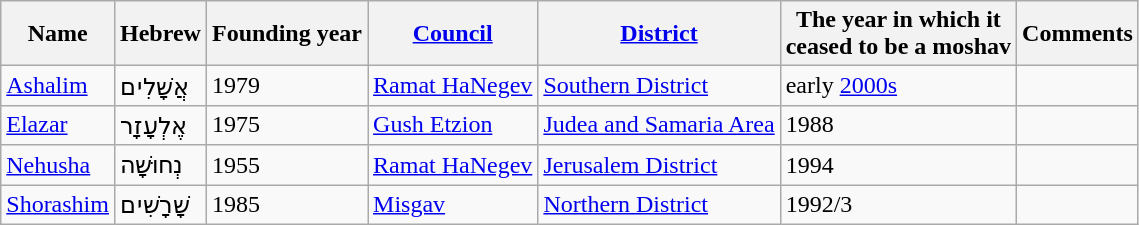<table class="wikitable sortable">
<tr>
<th>Name</th>
<th>Hebrew</th>
<th>Founding year</th>
<th><a href='#'>Council</a></th>
<th><a href='#'>District</a></th>
<th>The year in which it<br>ceased to be a moshav</th>
<th>Comments</th>
</tr>
<tr>
<td><a href='#'>Ashalim</a></td>
<td>אֲשָׁלִים</td>
<td>1979</td>
<td><a href='#'>Ramat HaNegev</a></td>
<td><a href='#'>Southern District</a></td>
<td>early <a href='#'>2000s</a></td>
<td></td>
</tr>
<tr>
<td><a href='#'>Elazar</a></td>
<td>אֶלְעָזָר</td>
<td>1975</td>
<td><a href='#'>Gush Etzion</a></td>
<td><a href='#'>Judea and Samaria Area</a></td>
<td>1988</td>
<td></td>
</tr>
<tr>
<td><a href='#'>Nehusha</a></td>
<td>נְחוּשָׁה</td>
<td>1955</td>
<td><a href='#'>Ramat HaNegev</a></td>
<td><a href='#'>Jerusalem District</a></td>
<td>1994</td>
<td></td>
</tr>
<tr>
<td><a href='#'>Shorashim</a></td>
<td>שָׁרָשִׁים</td>
<td>1985</td>
<td><a href='#'>Misgav</a></td>
<td><a href='#'>Northern District</a></td>
<td>1992/3</td>
<td></td>
</tr>
</table>
